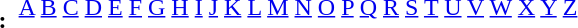<table id="toc" class="toc" summary="Contents" align="center">
<tr>
<th>:</th>
<td></td>
<td><a href='#'>A</a> <a href='#'>B</a> <a href='#'>C</a> <a href='#'>D</a> <a href='#'>E</a> <a href='#'>F</a> <a href='#'>G</a> <a href='#'>H</a> <a href='#'>I</a> <a href='#'>J</a> <a href='#'>K</a> <a href='#'>L</a> <a href='#'>M</a> <a href='#'>N</a> <a href='#'>O</a> <a href='#'>P</a> <a href='#'>Q</a> <a href='#'>R</a> <a href='#'>S</a> <a href='#'>T</a> <a href='#'>U</a> <a href='#'>V</a> <a href='#'>W</a> <a href='#'>X</a> <a href='#'>Y</a> <a href='#'>Z</a> <br><br> </td>
</tr>
</table>
